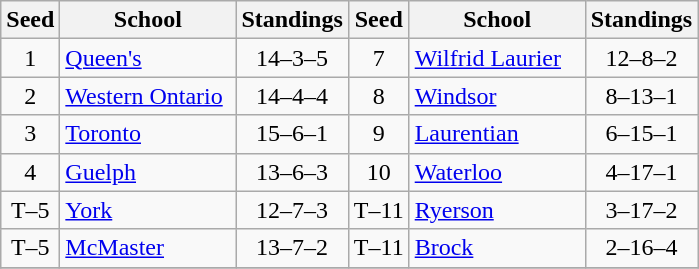<table class="wikitable">
<tr>
<th>Seed</th>
<th style="width:110px">School</th>
<th>Standings</th>
<th>Seed</th>
<th style="width:110px">School</th>
<th>Standings</th>
</tr>
<tr>
<td align=center>1</td>
<td><a href='#'>Queen's</a></td>
<td align=center>14–3–5</td>
<td align=center>7</td>
<td><a href='#'>Wilfrid Laurier</a></td>
<td align=center>12–8–2</td>
</tr>
<tr>
<td align=center>2</td>
<td><a href='#'>Western Ontario</a></td>
<td align=center>14–4–4</td>
<td align=center>8</td>
<td><a href='#'>Windsor</a></td>
<td align=center>8–13–1</td>
</tr>
<tr>
<td align=center>3</td>
<td><a href='#'>Toronto</a></td>
<td align=center>15–6–1</td>
<td align=center>9</td>
<td><a href='#'>Laurentian</a></td>
<td align=center>6–15–1</td>
</tr>
<tr>
<td align=center>4</td>
<td><a href='#'>Guelph</a></td>
<td align=center>13–6–3</td>
<td align=center>10</td>
<td><a href='#'>Waterloo</a></td>
<td align=center>4–17–1</td>
</tr>
<tr>
<td align=center>T–5</td>
<td><a href='#'>York</a></td>
<td align=center>12–7–3</td>
<td align=center>T–11</td>
<td><a href='#'>Ryerson</a></td>
<td align=center>3–17–2</td>
</tr>
<tr>
<td align=center>T–5</td>
<td><a href='#'>McMaster</a></td>
<td align=center>13–7–2</td>
<td align=center>T–11</td>
<td><a href='#'>Brock</a></td>
<td align=center>2–16–4</td>
</tr>
<tr>
</tr>
</table>
